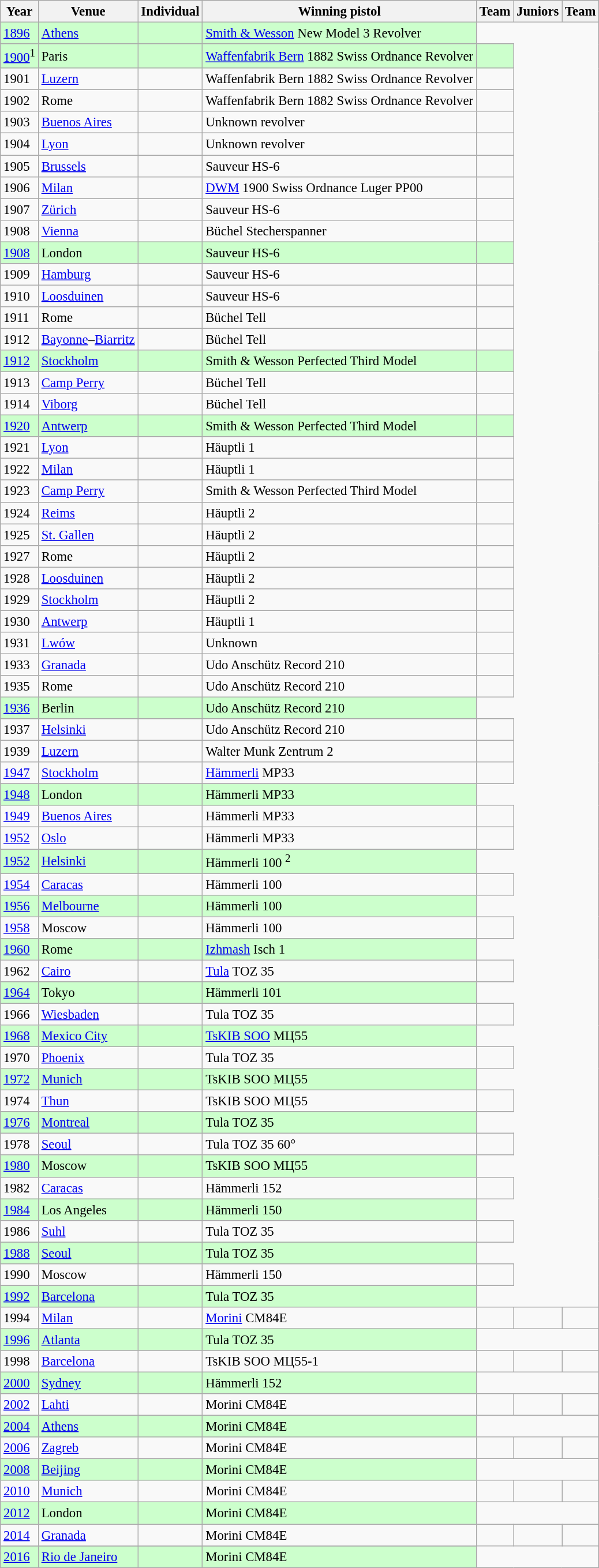<table class=wikitable style="font-size: 95%">
<tr>
<th>Year</th>
<th>Venue</th>
<th>Individual</th>
<th>Winning pistol</th>
<th>Team</th>
<th>Juniors</th>
<th>Team</th>
</tr>
<tr style="background: #ccffcc">
<td><a href='#'>1896</a></td>
<td><a href='#'>Athens</a></td>
<td></td>
<td><a href='#'>Smith & Wesson</a> New Model 3 Revolver</td>
</tr>
<tr style="background: #ccffcc">
<td><a href='#'>1900</a><sup>1</sup></td>
<td>Paris</td>
<td></td>
<td><a href='#'>Waffenfabrik Bern</a> 1882 Swiss Ordnance Revolver</td>
<td></td>
</tr>
<tr>
<td>1901</td>
<td><a href='#'>Luzern</a></td>
<td></td>
<td>Waffenfabrik Bern 1882 Swiss Ordnance Revolver</td>
<td></td>
</tr>
<tr>
<td>1902</td>
<td>Rome</td>
<td></td>
<td>Waffenfabrik Bern 1882 Swiss Ordnance Revolver</td>
<td></td>
<td colspan=2 rowspan=12 style="border: none; vertical-align: middle"></td>
</tr>
<tr>
<td>1903</td>
<td><a href='#'>Buenos Aires</a></td>
<td></td>
<td>Unknown revolver</td>
<td></td>
</tr>
<tr>
<td>1904</td>
<td><a href='#'>Lyon</a></td>
<td></td>
<td>Unknown revolver</td>
<td></td>
</tr>
<tr>
<td>1905</td>
<td><a href='#'>Brussels</a></td>
<td></td>
<td>Sauveur HS-6</td>
<td></td>
</tr>
<tr>
<td>1906</td>
<td><a href='#'>Milan</a></td>
<td></td>
<td><a href='#'>DWM</a> 1900 Swiss Ordnance Luger PP00</td>
<td></td>
</tr>
<tr>
<td>1907</td>
<td><a href='#'>Zürich</a></td>
<td></td>
<td>Sauveur HS-6</td>
<td></td>
</tr>
<tr>
<td>1908</td>
<td><a href='#'>Vienna</a></td>
<td></td>
<td>Büchel Stecherspanner</td>
<td></td>
</tr>
<tr style="background: #ccffcc">
<td><a href='#'>1908</a></td>
<td>London</td>
<td></td>
<td>Sauveur HS-6</td>
<td></td>
</tr>
<tr>
<td>1909</td>
<td><a href='#'>Hamburg</a></td>
<td></td>
<td>Sauveur HS-6</td>
<td></td>
</tr>
<tr>
<td>1910</td>
<td><a href='#'>Loosduinen</a></td>
<td></td>
<td>Sauveur HS-6</td>
<td></td>
</tr>
<tr>
<td>1911</td>
<td>Rome</td>
<td></td>
<td>Büchel Tell</td>
<td></td>
</tr>
<tr>
<td>1912</td>
<td><a href='#'>Bayonne</a>–<a href='#'>Biarritz</a></td>
<td></td>
<td>Büchel Tell</td>
<td></td>
</tr>
<tr style="background: #ccffcc">
<td><a href='#'>1912</a></td>
<td><a href='#'>Stockholm</a></td>
<td></td>
<td>Smith & Wesson Perfected Third Model</td>
<td></td>
</tr>
<tr>
<td>1913</td>
<td><a href='#'>Camp Perry</a></td>
<td></td>
<td>Büchel Tell</td>
<td></td>
</tr>
<tr>
<td>1914</td>
<td><a href='#'>Viborg</a></td>
<td></td>
<td>Büchel Tell</td>
<td></td>
<td colspan=2 rowspan=12 style="border: none; vertical-align: middle"></td>
</tr>
<tr style="background: #ccffcc">
<td><a href='#'>1920</a></td>
<td><a href='#'>Antwerp</a></td>
<td></td>
<td>Smith & Wesson Perfected Third Model</td>
<td></td>
</tr>
<tr>
<td>1921</td>
<td><a href='#'>Lyon</a></td>
<td></td>
<td>Häuptli 1</td>
<td></td>
</tr>
<tr>
<td>1922</td>
<td><a href='#'>Milan</a></td>
<td></td>
<td>Häuptli 1</td>
<td></td>
</tr>
<tr>
<td>1923</td>
<td><a href='#'>Camp Perry</a></td>
<td></td>
<td>Smith & Wesson Perfected Third Model</td>
<td></td>
</tr>
<tr>
<td>1924</td>
<td><a href='#'>Reims</a></td>
<td></td>
<td>Häuptli 2</td>
<td></td>
</tr>
<tr>
<td>1925</td>
<td><a href='#'>St. Gallen</a></td>
<td></td>
<td>Häuptli 2</td>
<td></td>
</tr>
<tr>
<td>1927</td>
<td>Rome</td>
<td></td>
<td>Häuptli 2</td>
<td></td>
</tr>
<tr>
<td>1928</td>
<td><a href='#'>Loosduinen</a></td>
<td></td>
<td>Häuptli 2</td>
<td></td>
</tr>
<tr>
<td>1929</td>
<td><a href='#'>Stockholm</a></td>
<td></td>
<td>Häuptli 2</td>
<td></td>
</tr>
<tr>
<td>1930</td>
<td><a href='#'>Antwerp</a></td>
<td></td>
<td>Häuptli 1</td>
<td></td>
</tr>
<tr>
<td>1931</td>
<td><a href='#'>Lwów</a></td>
<td></td>
<td>Unknown</td>
<td></td>
</tr>
<tr>
<td>1933</td>
<td><a href='#'>Granada</a></td>
<td></td>
<td>Udo Anschütz Record 210</td>
<td></td>
</tr>
<tr>
<td>1935</td>
<td>Rome</td>
<td></td>
<td>Udo Anschütz Record 210</td>
<td></td>
</tr>
<tr style="background: #ccffcc">
<td><a href='#'>1936</a></td>
<td>Berlin</td>
<td></td>
<td>Udo Anschütz Record 210</td>
</tr>
<tr>
<td>1937</td>
<td><a href='#'>Helsinki</a></td>
<td></td>
<td>Udo Anschütz Record 210</td>
<td></td>
</tr>
<tr>
<td>1939</td>
<td><a href='#'>Luzern</a></td>
<td></td>
<td>Walter Munk Zentrum 2</td>
<td></td>
<td colspan=2 rowspan=12 style="border: none; vertical-align: middle"></td>
</tr>
<tr>
<td><a href='#'>1947</a></td>
<td><a href='#'>Stockholm</a></td>
<td></td>
<td><a href='#'>Hämmerli</a> MP33</td>
<td></td>
</tr>
<tr style="background: #ccffcc">
<td><a href='#'>1948</a></td>
<td>London</td>
<td></td>
<td>Hämmerli MP33</td>
</tr>
<tr>
<td><a href='#'>1949</a></td>
<td><a href='#'>Buenos Aires</a></td>
<td></td>
<td>Hämmerli MP33</td>
<td></td>
</tr>
<tr>
<td><a href='#'>1952</a></td>
<td><a href='#'>Oslo</a></td>
<td></td>
<td>Hämmerli MP33</td>
<td></td>
</tr>
<tr style="background: #ccffcc">
<td><a href='#'>1952</a></td>
<td><a href='#'>Helsinki</a></td>
<td></td>
<td>Hämmerli 100 <sup>2</sup></td>
</tr>
<tr>
<td><a href='#'>1954</a></td>
<td><a href='#'>Caracas</a></td>
<td></td>
<td>Hämmerli 100</td>
<td></td>
</tr>
<tr style="background: #ccffcc">
<td><a href='#'>1956</a></td>
<td><a href='#'>Melbourne</a></td>
<td></td>
<td>Hämmerli 100</td>
</tr>
<tr>
<td><a href='#'>1958</a></td>
<td>Moscow</td>
<td></td>
<td>Hämmerli 100</td>
<td></td>
</tr>
<tr style="background: #ccffcc">
<td><a href='#'>1960</a></td>
<td>Rome</td>
<td></td>
<td><a href='#'>Izhmash</a> Isch 1</td>
</tr>
<tr>
<td>1962</td>
<td><a href='#'>Cairo</a></td>
<td></td>
<td><a href='#'>Tula</a> TOZ 35</td>
<td></td>
</tr>
<tr style="background: #ccffcc">
<td><a href='#'>1964</a></td>
<td>Tokyo</td>
<td></td>
<td>Hämmerli 101</td>
</tr>
<tr>
<td>1966</td>
<td><a href='#'>Wiesbaden</a></td>
<td></td>
<td>Tula TOZ 35</td>
<td></td>
<td colspan=2 rowspan=12 style="border: none; vertical-align: middle"></td>
</tr>
<tr style="background: #ccffcc">
<td><a href='#'>1968</a></td>
<td><a href='#'>Mexico City</a></td>
<td></td>
<td><a href='#'>TsKIB SOO</a> MЦ55</td>
</tr>
<tr>
<td>1970</td>
<td><a href='#'>Phoenix</a></td>
<td></td>
<td>Tula TOZ 35</td>
<td></td>
</tr>
<tr style="background: #ccffcc">
<td><a href='#'>1972</a></td>
<td><a href='#'>Munich</a></td>
<td></td>
<td>TsKIB SOO MЦ55</td>
</tr>
<tr>
<td>1974</td>
<td><a href='#'>Thun</a></td>
<td></td>
<td>TsKIB SOO MЦ55</td>
<td></td>
</tr>
<tr style="background: #ccffcc">
<td><a href='#'>1976</a></td>
<td><a href='#'>Montreal</a></td>
<td></td>
<td>Tula TOZ 35</td>
</tr>
<tr>
<td>1978</td>
<td><a href='#'>Seoul</a></td>
<td></td>
<td>Tula TOZ 35 60°</td>
<td></td>
</tr>
<tr style="background: #ccffcc">
<td><a href='#'>1980</a></td>
<td>Moscow</td>
<td></td>
<td>TsKIB SOO MЦ55</td>
</tr>
<tr>
<td>1982</td>
<td><a href='#'>Caracas</a></td>
<td></td>
<td>Hämmerli 152</td>
<td></td>
</tr>
<tr style="background: #ccffcc">
<td><a href='#'>1984</a></td>
<td>Los Angeles</td>
<td></td>
<td>Hämmerli 150</td>
</tr>
<tr>
<td>1986</td>
<td><a href='#'>Suhl</a></td>
<td></td>
<td>Tula TOZ 35</td>
<td></td>
</tr>
<tr style="background: #ccffcc">
<td><a href='#'>1988</a></td>
<td><a href='#'>Seoul</a></td>
<td></td>
<td>Tula TOZ 35</td>
</tr>
<tr>
<td>1990</td>
<td>Moscow</td>
<td></td>
<td>Hämmerli 150</td>
<td></td>
</tr>
<tr>
<td style="background: #ccffcc"><a href='#'>1992</a></td>
<td style="background: #ccffcc"><a href='#'>Barcelona</a></td>
<td style="background: #ccffcc"></td>
<td style="background: #ccffcc">Tula TOZ 35</td>
</tr>
<tr>
<td>1994</td>
<td><a href='#'>Milan</a></td>
<td></td>
<td><a href='#'>Morini</a> CM84E</td>
<td></td>
<td></td>
<td></td>
</tr>
<tr style="background: #ccffcc">
<td><a href='#'>1996</a></td>
<td><a href='#'>Atlanta</a></td>
<td></td>
<td>Tula TOZ 35</td>
</tr>
<tr>
<td>1998</td>
<td><a href='#'>Barcelona</a></td>
<td></td>
<td>TsKIB SOO MЦ55-1</td>
<td></td>
<td></td>
<td></td>
</tr>
<tr style="background: #ccffcc">
<td><a href='#'>2000</a></td>
<td><a href='#'>Sydney</a></td>
<td></td>
<td>Hämmerli 152</td>
</tr>
<tr>
<td><a href='#'>2002</a></td>
<td><a href='#'>Lahti</a></td>
<td></td>
<td>Morini CM84E</td>
<td></td>
<td></td>
<td></td>
</tr>
<tr style="background: #ccffcc">
<td><a href='#'>2004</a></td>
<td><a href='#'>Athens</a></td>
<td></td>
<td>Morini CM84E</td>
</tr>
<tr>
<td><a href='#'>2006</a></td>
<td><a href='#'>Zagreb</a></td>
<td></td>
<td>Morini CM84E</td>
<td></td>
<td></td>
<td></td>
</tr>
<tr style="background: #ccffcc">
<td><a href='#'>2008</a></td>
<td><a href='#'>Beijing</a></td>
<td></td>
<td>Morini CM84E</td>
</tr>
<tr>
<td><a href='#'>2010</a></td>
<td><a href='#'>Munich</a></td>
<td></td>
<td>Morini CM84E</td>
<td></td>
<td></td>
<td></td>
</tr>
<tr style="background: #ccffcc">
<td><a href='#'>2012</a></td>
<td>London</td>
<td></td>
<td>Morini CM84E</td>
</tr>
<tr>
<td><a href='#'>2014</a></td>
<td><a href='#'>Granada</a></td>
<td></td>
<td>Morini CM84E</td>
<td></td>
<td></td>
<td></td>
</tr>
<tr>
</tr>
<tr style="background: #ccffcc">
<td><a href='#'>2016</a></td>
<td><a href='#'>Rio de Janeiro</a></td>
<td></td>
<td>Morini CM84E</td>
</tr>
</table>
